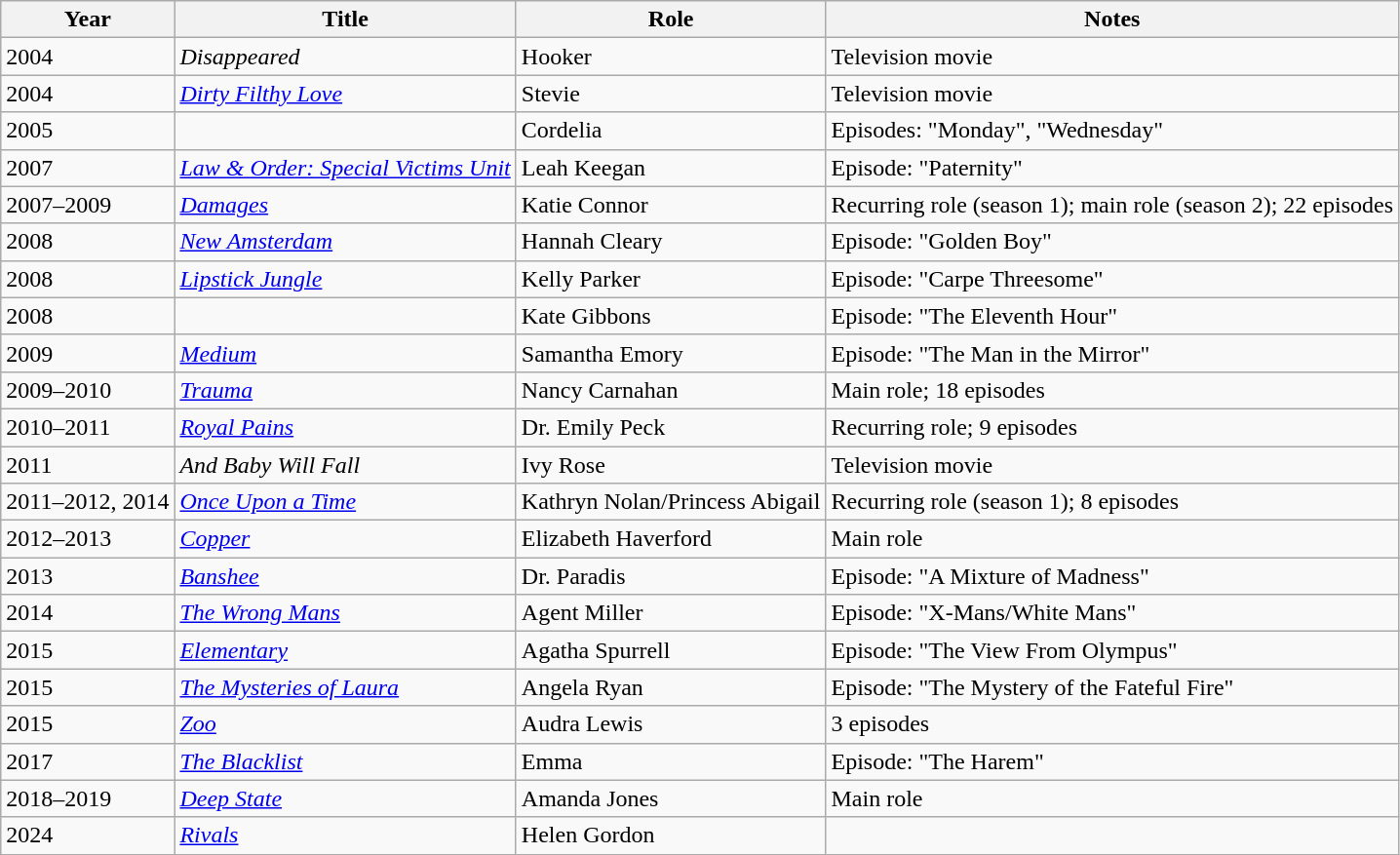<table class="wikitable sortable">
<tr>
<th>Year</th>
<th>Title</th>
<th>Role</th>
<th class="unsortable">Notes</th>
</tr>
<tr>
<td>2004</td>
<td><em>Disappeared</em></td>
<td>Hooker</td>
<td>Television movie</td>
</tr>
<tr>
<td>2004</td>
<td><em><a href='#'>Dirty Filthy Love</a></em></td>
<td>Stevie</td>
<td>Television movie</td>
</tr>
<tr>
<td>2005</td>
<td><em></em></td>
<td>Cordelia</td>
<td>Episodes: "Monday", "Wednesday"</td>
</tr>
<tr>
<td>2007</td>
<td><em><a href='#'>Law & Order: Special Victims Unit</a></em></td>
<td>Leah Keegan</td>
<td>Episode: "Paternity"</td>
</tr>
<tr>
<td>2007–2009</td>
<td><em><a href='#'>Damages</a></em></td>
<td>Katie Connor</td>
<td>Recurring role (season 1); main role (season 2); 22 episodes</td>
</tr>
<tr>
<td>2008</td>
<td><em><a href='#'>New Amsterdam</a></em></td>
<td>Hannah Cleary</td>
<td>Episode: "Golden Boy"</td>
</tr>
<tr>
<td>2008</td>
<td><em><a href='#'>Lipstick Jungle</a></em></td>
<td>Kelly Parker</td>
<td>Episode: "Carpe Threesome"</td>
</tr>
<tr>
<td>2008</td>
<td><em></em></td>
<td>Kate Gibbons</td>
<td>Episode: "The Eleventh Hour"</td>
</tr>
<tr>
<td>2009</td>
<td><em><a href='#'>Medium</a></em></td>
<td>Samantha Emory</td>
<td>Episode: "The Man in the Mirror"</td>
</tr>
<tr>
<td>2009–2010</td>
<td><em><a href='#'>Trauma</a></em></td>
<td>Nancy Carnahan</td>
<td>Main role; 18 episodes</td>
</tr>
<tr>
<td>2010–2011</td>
<td><em><a href='#'>Royal Pains</a></em></td>
<td>Dr. Emily Peck</td>
<td>Recurring role; 9 episodes</td>
</tr>
<tr>
<td>2011</td>
<td><em>And Baby Will Fall</em></td>
<td>Ivy Rose</td>
<td>Television movie</td>
</tr>
<tr>
<td>2011–2012, 2014</td>
<td><em><a href='#'>Once Upon a Time</a></em></td>
<td>Kathryn Nolan/Princess Abigail</td>
<td>Recurring role (season 1); 8 episodes</td>
</tr>
<tr>
<td>2012–2013</td>
<td><em><a href='#'>Copper</a></em></td>
<td>Elizabeth Haverford</td>
<td>Main role</td>
</tr>
<tr>
<td>2013</td>
<td><em><a href='#'>Banshee</a></em></td>
<td>Dr. Paradis</td>
<td>Episode: "A Mixture of Madness"</td>
</tr>
<tr>
<td>2014</td>
<td><em><a href='#'>The Wrong Mans</a></em></td>
<td>Agent Miller</td>
<td>Episode: "X-Mans/White Mans"</td>
</tr>
<tr>
<td>2015</td>
<td><em><a href='#'>Elementary</a></em></td>
<td>Agatha Spurrell</td>
<td>Episode: "The View From Olympus"</td>
</tr>
<tr>
<td>2015</td>
<td><em><a href='#'>The Mysteries of Laura</a></em></td>
<td>Angela Ryan</td>
<td>Episode: "The Mystery of the Fateful Fire"</td>
</tr>
<tr>
<td>2015</td>
<td><em><a href='#'>Zoo</a></em></td>
<td>Audra Lewis</td>
<td>3 episodes</td>
</tr>
<tr>
<td>2017</td>
<td><em><a href='#'>The Blacklist</a></em></td>
<td>Emma</td>
<td>Episode: "The Harem"</td>
</tr>
<tr>
<td>2018–2019</td>
<td><em><a href='#'>Deep State</a></em></td>
<td>Amanda Jones</td>
<td>Main role</td>
</tr>
<tr>
<td>2024</td>
<td><em><a href='#'>Rivals</a></em></td>
<td>Helen Gordon</td>
<td></td>
</tr>
</table>
